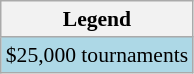<table class="wikitable" style="font-size:90%">
<tr>
<th>Legend</th>
</tr>
<tr style="background:lightblue;">
<td>$25,000 tournaments</td>
</tr>
</table>
